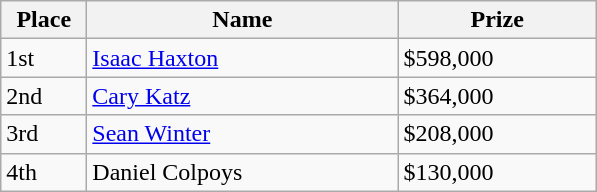<table class="wikitable">
<tr>
<th width="50">Place</th>
<th width="200">Name</th>
<th width="125">Prize</th>
</tr>
<tr>
<td>1st</td>
<td> <a href='#'>Isaac Haxton</a></td>
<td>$598,000</td>
</tr>
<tr>
<td>2nd</td>
<td> <a href='#'>Cary Katz</a></td>
<td>$364,000</td>
</tr>
<tr>
<td>3rd</td>
<td> <a href='#'>Sean Winter</a></td>
<td>$208,000</td>
</tr>
<tr>
<td>4th</td>
<td> Daniel Colpoys</td>
<td>$130,000</td>
</tr>
</table>
